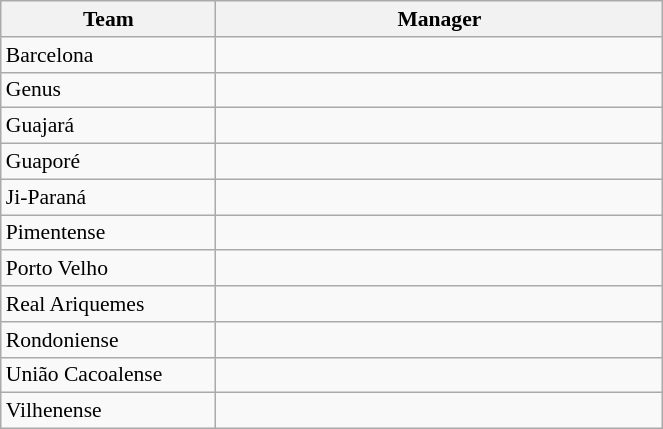<table class=wikitable style="font-size:90%;width:35%;">
<tr>
<th width=15% text-align:center;>Team</th>
<th width=35% text-align:center;>Manager</th>
</tr>
<tr>
<td>Barcelona</td>
<td> </td>
</tr>
<tr>
<td>Genus</td>
<td>  <br>  </td>
</tr>
<tr>
<td>Guajará</td>
<td> </td>
</tr>
<tr>
<td>Guaporé</td>
<td>  <br>  </td>
</tr>
<tr>
<td>Ji-Paraná</td>
<td>  <br>  </td>
</tr>
<tr>
<td>Pimentense</td>
<td> </td>
</tr>
<tr>
<td>Porto Velho</td>
<td>  </td>
</tr>
<tr>
<td>Real Ariquemes</td>
<td>  </td>
</tr>
<tr>
<td>Rondoniense</td>
<td> </td>
</tr>
<tr>
<td>União Cacoalense</td>
<td>  <br>  </td>
</tr>
<tr>
<td>Vilhenense</td>
<td> </td>
</tr>
</table>
